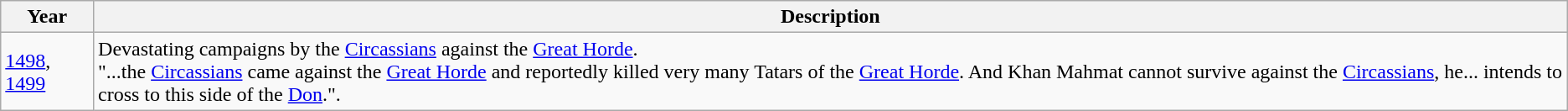<table class="wikitable">
<tr>
<th>Year</th>
<th>Description</th>
</tr>
<tr>
<td><a href='#'>1498</a>, <a href='#'>1499</a></td>
<td>Devastating campaigns by the <a href='#'>Circassians</a> against the <a href='#'>Great Horde</a>.<br>"...the <a href='#'>Circassians</a> came against the <a href='#'>Great Horde</a> and reportedly killed very many Tatars of the <a href='#'>Great Horde</a>. And Khan Mahmat cannot survive against the <a href='#'>Circassians</a>, he... intends to cross to this side of the <a href='#'>Don</a>.".</td>
</tr>
</table>
